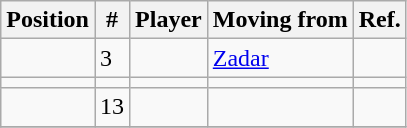<table class="wikitable sortable" style="text-align: left;">
<tr>
<th>Position</th>
<th>#</th>
<th>Player</th>
<th>Moving from</th>
<th>Ref.</th>
</tr>
<tr>
<td></td>
<td>3</td>
<td> </td>
<td> <a href='#'>Zadar</a></td>
<td></td>
</tr>
<tr>
<td></td>
<td></td>
<td> </td>
<td></td>
<td></td>
</tr>
<tr>
<td></td>
<td>13</td>
<td> </td>
<td></td>
<td></td>
</tr>
<tr>
</tr>
</table>
